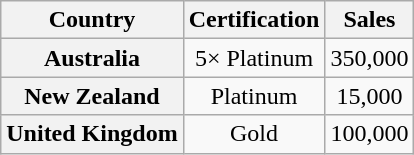<table class="wikitable sortable plainrowheaders">
<tr>
<th scope="col">Country</th>
<th scope="col">Certification</th>
<th scope="col">Sales</th>
</tr>
<tr>
<th scope="row">Australia</th>
<td style="text-align:center;">5× Platinum</td>
<td style="text-align:center;">350,000</td>
</tr>
<tr>
<th scope="row">New Zealand</th>
<td style="text-align:center;">Platinum</td>
<td style="text-align:center;">15,000</td>
</tr>
<tr>
<th scope="row">United Kingdom</th>
<td style="text-align:center;">Gold</td>
<td style="text-align:center;">100,000</td>
</tr>
</table>
